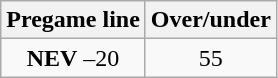<table class="wikitable">
<tr align="center">
<th style=>Pregame line</th>
<th style=>Over/under</th>
</tr>
<tr align="center">
<td><strong>NEV</strong> –20</td>
<td>55</td>
</tr>
</table>
